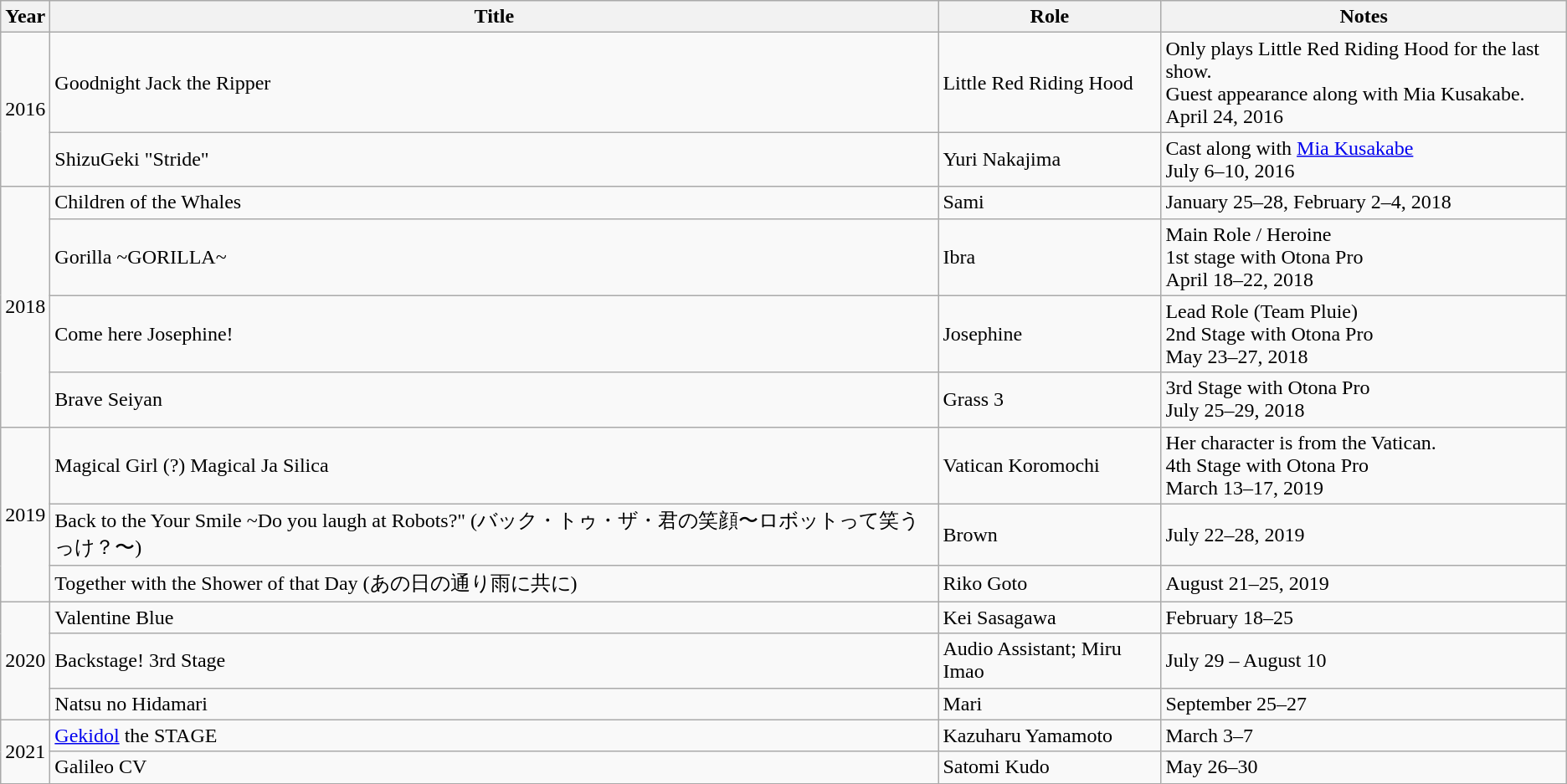<table class="wikitable">
<tr>
<th>Year</th>
<th>Title</th>
<th>Role</th>
<th>Notes</th>
</tr>
<tr>
<td rowspan="2">2016</td>
<td>Goodnight Jack the Ripper </td>
<td>Little Red Riding Hood</td>
<td>Only plays Little Red Riding Hood for the last show.<br>Guest appearance along with Mia Kusakabe.<br>April 24, 2016</td>
</tr>
<tr>
<td>ShizuGeki "Stride" </td>
<td>Yuri Nakajima</td>
<td>Cast along with <a href='#'>Mia Kusakabe</a><br>July 6–10, 2016</td>
</tr>
<tr>
<td rowspan="4">2018</td>
<td>Children of the Whales </td>
<td>Sami</td>
<td>January 25–28, February 2–4, 2018</td>
</tr>
<tr>
<td>Gorilla ~GORILLA~ </td>
<td>Ibra</td>
<td>Main Role / Heroine<br>1st stage with Otona Pro<br>April 18–22, 2018</td>
</tr>
<tr>
<td>Come here Josephine! </td>
<td>Josephine</td>
<td>Lead Role (Team Pluie)<br>2nd Stage with Otona Pro<br>May 23–27, 2018</td>
</tr>
<tr>
<td>Brave Seiyan </td>
<td>Grass 3</td>
<td>3rd Stage with Otona Pro<br>July 25–29, 2018</td>
</tr>
<tr>
<td rowspan="3">2019</td>
<td>Magical Girl (?) Magical Ja Silica </td>
<td>Vatican Koromochi</td>
<td>Her character is from the Vatican.<br>4th Stage with Otona Pro<br>March 13–17, 2019</td>
</tr>
<tr>
<td>Back to the Your Smile ~Do you laugh at Robots?" (バック・トゥ・ザ・君の笑顔〜ロボットって笑うっけ？〜)</td>
<td>Brown</td>
<td>July 22–28, 2019</td>
</tr>
<tr>
<td>Together with the Shower of that Day (あの日の通り雨に共に)</td>
<td>Riko Goto</td>
<td>August 21–25, 2019</td>
</tr>
<tr>
<td rowspan="3">2020</td>
<td>Valentine Blue</td>
<td>Kei Sasagawa</td>
<td>February 18–25</td>
</tr>
<tr>
<td>Backstage! 3rd Stage</td>
<td>Audio Assistant; Miru Imao</td>
<td>July 29 – August 10</td>
</tr>
<tr>
<td>Natsu no Hidamari</td>
<td>Mari</td>
<td>September 25–27</td>
</tr>
<tr>
<td rowspan="2">2021</td>
<td><a href='#'>Gekidol</a> the STAGE</td>
<td>Kazuharu Yamamoto</td>
<td>March 3–7</td>
</tr>
<tr>
<td>Galileo CV</td>
<td>Satomi Kudo</td>
<td>May 26–30</td>
</tr>
</table>
